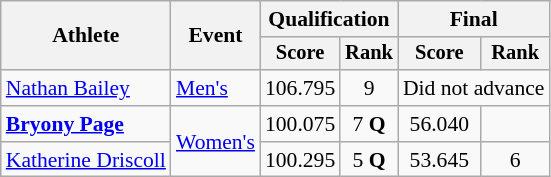<table class="wikitable" style="font-size:90%">
<tr>
<th rowspan="2">Athlete</th>
<th rowspan="2">Event</th>
<th colspan="2">Qualification</th>
<th colspan="2">Final</th>
</tr>
<tr style="font-size:95%">
<th>Score</th>
<th>Rank</th>
<th>Score</th>
<th>Rank</th>
</tr>
<tr align=center>
<td align=left><a href='#'>Nathan Bailey</a></td>
<td align=left><a href='#'>Men's</a></td>
<td>106.795</td>
<td>9</td>
<td colspan=2>Did not advance</td>
</tr>
<tr align=center>
<td align=left><strong><a href='#'>Bryony Page</a></strong></td>
<td style="text-align:left;" rowspan="2"><a href='#'>Women's</a></td>
<td>100.075</td>
<td>7 <strong>Q</strong></td>
<td>56.040</td>
<td></td>
</tr>
<tr align=center>
<td align=left><a href='#'>Katherine Driscoll</a></td>
<td>100.295</td>
<td>5 <strong>Q</strong></td>
<td>53.645</td>
<td>6</td>
</tr>
</table>
